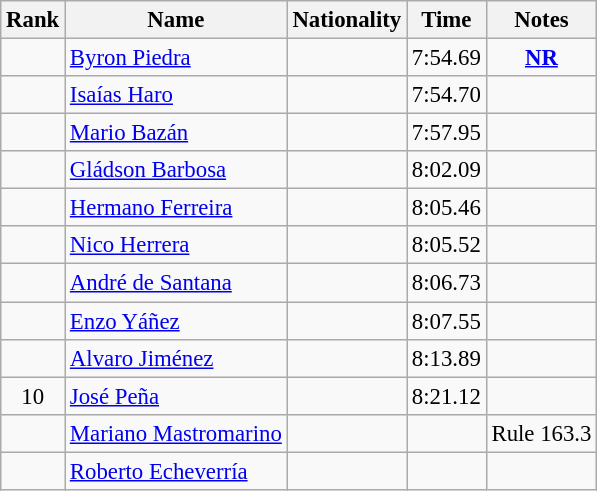<table class="wikitable sortable" style="text-align:center;font-size:95%">
<tr>
<th>Rank</th>
<th>Name</th>
<th>Nationality</th>
<th>Time</th>
<th>Notes</th>
</tr>
<tr>
<td></td>
<td align=left><a href='#'>Byron Piedra</a></td>
<td align=left></td>
<td>7:54.69</td>
<td><strong><a href='#'>NR</a></strong></td>
</tr>
<tr>
<td></td>
<td align=left><a href='#'>Isaías Haro</a></td>
<td align=left></td>
<td>7:54.70</td>
<td></td>
</tr>
<tr>
<td></td>
<td align=left><a href='#'>Mario Bazán</a></td>
<td align=left></td>
<td>7:57.95</td>
<td></td>
</tr>
<tr>
<td></td>
<td align=left><a href='#'>Gládson Barbosa</a></td>
<td align=left></td>
<td>8:02.09</td>
<td></td>
</tr>
<tr>
<td></td>
<td align=left><a href='#'>Hermano Ferreira</a></td>
<td align=left></td>
<td>8:05.46</td>
<td></td>
</tr>
<tr>
<td></td>
<td align=left><a href='#'>Nico Herrera</a></td>
<td align=left></td>
<td>8:05.52</td>
<td></td>
</tr>
<tr>
<td></td>
<td align=left><a href='#'>André de Santana</a></td>
<td align=left></td>
<td>8:06.73</td>
<td></td>
</tr>
<tr>
<td></td>
<td align=left><a href='#'>Enzo Yáñez</a></td>
<td align=left></td>
<td>8:07.55</td>
<td></td>
</tr>
<tr>
<td></td>
<td align=left><a href='#'>Alvaro Jiménez</a></td>
<td align=left></td>
<td>8:13.89</td>
<td></td>
</tr>
<tr>
<td>10</td>
<td align=left><a href='#'>José Peña</a></td>
<td align=left></td>
<td>8:21.12</td>
<td></td>
</tr>
<tr>
<td></td>
<td align=left><a href='#'>Mariano Mastromarino</a></td>
<td align=left></td>
<td></td>
<td>Rule 163.3</td>
</tr>
<tr>
<td></td>
<td align=left><a href='#'>Roberto Echeverría</a></td>
<td align=left></td>
<td></td>
<td></td>
</tr>
</table>
